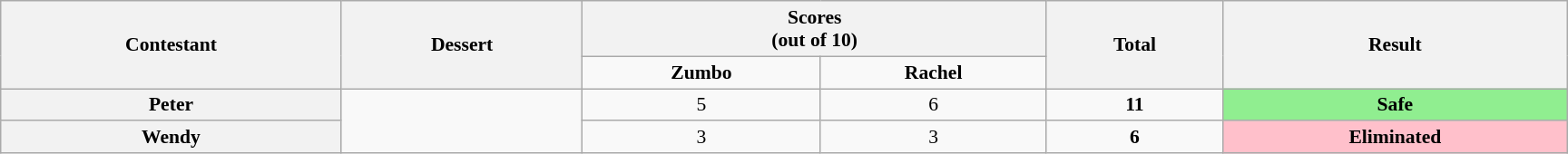<table class="wikitable plainrowheaders" style="text-align:center; font-size:90%; width:80em;">
<tr>
<th rowspan="2">Contestant</th>
<th rowspan="2">Dessert</th>
<th colspan="2">Scores<br>(out of 10)</th>
<th rowspan="2">Total<br></th>
<th rowspan="2">Result</th>
</tr>
<tr>
<td><strong>Zumbo</strong></td>
<td><strong>Rachel</strong></td>
</tr>
<tr>
<th>Peter</th>
<td rowspan="2"></td>
<td>5</td>
<td>6</td>
<td><strong>11</strong></td>
<td style="background:lightgreen;"><strong>Safe</strong></td>
</tr>
<tr>
<th>Wendy</th>
<td>3</td>
<td>3</td>
<td><strong>6</strong></td>
<td style="background:pink;"><strong>Eliminated</strong></td>
</tr>
</table>
